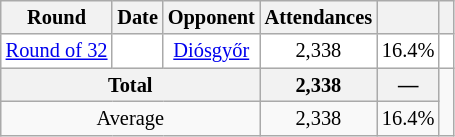<table class="wikitable sortable mw-collapsible mw-collapsed" style="text-align:center; font-size:85%;">
<tr>
<th scope="col">Round</th>
<th scope="col">Date</th>
<th scope="col">Opponent</th>
<th scope="col">Attendances</th>
<th></th>
<th></th>
</tr>
<tr bgcolor="white">
<td><a href='#'>Round of 32</a></td>
<td></td>
<td><a href='#'>Diósgyőr</a></td>
<td>2,338</td>
<td>16.4%</td>
<td> </td>
</tr>
<tr>
<th colspan="3">Total</th>
<th>2,338</th>
<th>—</th>
</tr>
<tr>
<td colspan="3">Average</td>
<td>2,338</td>
<td>16.4%</td>
</tr>
</table>
